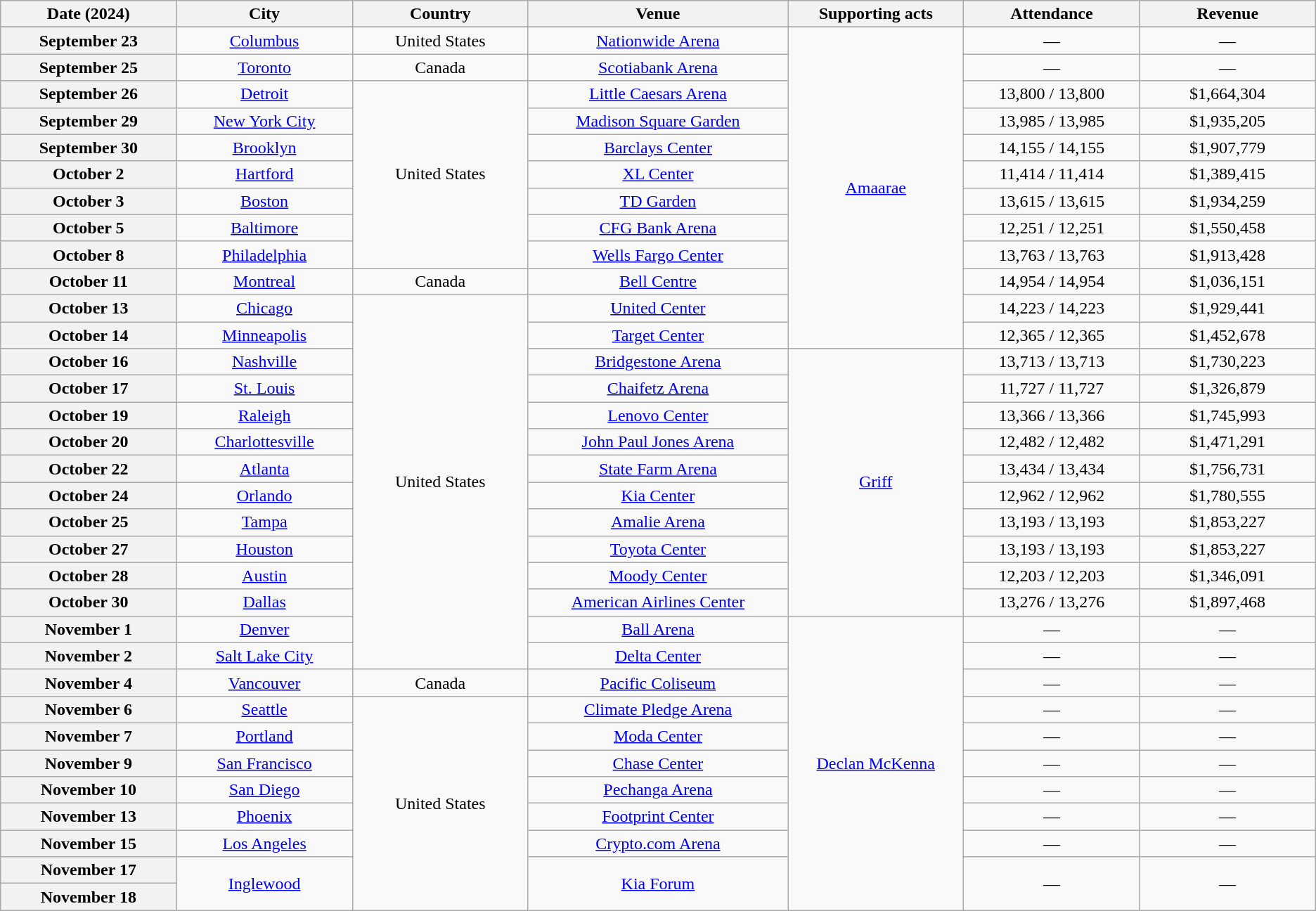<table class="wikitable plainrowheaders" style="text-align:center;">
<tr>
<th scope="col" style="width:10em;">Date (2024)</th>
<th scope="col" style="width:10em;">City</th>
<th scope="col" style="width:10em;">Country</th>
<th scope="col" style="width:15em;">Venue</th>
<th scope="col" style="width:10em;">Supporting acts</th>
<th scope="col" style="width:10em;">Attendance</th>
<th scope="col" style="width:10em;">Revenue</th>
</tr>
<tr>
</tr>
<tr>
<th scope="row" style="text-align:center;">September 23</th>
<td><a href='#'>Columbus</a></td>
<td>United States</td>
<td><a href='#'>Nationwide Arena</a></td>
<td rowspan="12"><a href='#'>Amaarae</a></td>
<td>—</td>
<td>—</td>
</tr>
<tr>
<th scope="row" style="text-align:center;">September 25</th>
<td><a href='#'>Toronto</a></td>
<td>Canada</td>
<td><a href='#'>Scotiabank Arena</a></td>
<td>—</td>
<td>—</td>
</tr>
<tr>
<th scope="row" style="text-align:center;">September 26</th>
<td><a href='#'>Detroit</a></td>
<td rowspan="7">United States</td>
<td><a href='#'>Little Caesars Arena</a></td>
<td>13,800 / 13,800</td>
<td>$1,664,304</td>
</tr>
<tr>
<th scope="row" style="text-align:center;">September 29</th>
<td><a href='#'>New York City</a></td>
<td><a href='#'>Madison Square Garden</a></td>
<td>13,985 / 13,985</td>
<td>$1,935,205</td>
</tr>
<tr>
<th scope="row" style="text-align:center;">September 30</th>
<td><a href='#'>Brooklyn</a></td>
<td><a href='#'>Barclays Center</a></td>
<td>14,155 / 14,155</td>
<td>$1,907,779</td>
</tr>
<tr>
<th scope="row" style="text-align:center;">October 2</th>
<td><a href='#'>Hartford</a></td>
<td><a href='#'>XL Center</a></td>
<td>11,414 / 11,414</td>
<td>$1,389,415</td>
</tr>
<tr>
<th scope="row" style="text-align:center;">October 3</th>
<td><a href='#'>Boston</a></td>
<td><a href='#'>TD Garden</a></td>
<td>13,615 / 13,615</td>
<td>$1,934,259</td>
</tr>
<tr>
<th scope="row" style="text-align:center;">October 5</th>
<td><a href='#'>Baltimore</a></td>
<td><a href='#'>CFG Bank Arena</a></td>
<td>12,251 / 12,251</td>
<td>$1,550,458</td>
</tr>
<tr>
<th scope="row" style="text-align:center;">October 8</th>
<td><a href='#'>Philadelphia</a></td>
<td><a href='#'>Wells Fargo Center</a></td>
<td>13,763 / 13,763</td>
<td>$1,913,428</td>
</tr>
<tr>
<th scope="row" style="text-align:center;">October 11</th>
<td><a href='#'>Montreal</a></td>
<td>Canada</td>
<td><a href='#'>Bell Centre</a></td>
<td>14,954 / 14,954</td>
<td>$1,036,151</td>
</tr>
<tr>
<th scope="row" style="text-align:center;">October 13</th>
<td><a href='#'>Chicago</a></td>
<td rowspan="14">United States</td>
<td><a href='#'>United Center</a></td>
<td>14,223 / 14,223</td>
<td>$1,929,441</td>
</tr>
<tr>
<th scope="row" style="text-align:center;">October 14</th>
<td><a href='#'>Minneapolis</a></td>
<td><a href='#'>Target Center</a></td>
<td>12,365 / 12,365</td>
<td>$1,452,678</td>
</tr>
<tr>
<th scope="row" style="text-align:center;">October 16</th>
<td><a href='#'>Nashville</a></td>
<td><a href='#'>Bridgestone Arena</a></td>
<td rowspan="10"><a href='#'>Griff</a></td>
<td>13,713 / 13,713</td>
<td>$1,730,223</td>
</tr>
<tr>
<th scope="row" style="text-align:center;">October 17</th>
<td><a href='#'>St. Louis</a></td>
<td><a href='#'>Chaifetz Arena</a></td>
<td>11,727 / 11,727</td>
<td>$1,326,879</td>
</tr>
<tr>
<th scope="row" style="text-align:center;">October 19</th>
<td><a href='#'>Raleigh</a></td>
<td><a href='#'>Lenovo Center</a></td>
<td>13,366 / 13,366</td>
<td>$1,745,993</td>
</tr>
<tr>
<th scope="row" style="text-align:center;">October 20</th>
<td><a href='#'>Charlottesville</a></td>
<td><a href='#'>John Paul Jones Arena</a></td>
<td>12,482 / 12,482</td>
<td>$1,471,291</td>
</tr>
<tr>
<th scope="row" style="text-align:center;">October 22</th>
<td><a href='#'>Atlanta</a></td>
<td><a href='#'>State Farm Arena</a></td>
<td>13,434 / 13,434</td>
<td>$1,756,731</td>
</tr>
<tr>
<th scope="row" style="text-align:center;">October 24</th>
<td><a href='#'>Orlando</a></td>
<td><a href='#'>Kia Center</a></td>
<td>12,962 / 12,962</td>
<td>$1,780,555</td>
</tr>
<tr>
<th scope="row" style="text-align:center;">October 25</th>
<td><a href='#'>Tampa</a></td>
<td><a href='#'>Amalie Arena</a></td>
<td>13,193 / 13,193</td>
<td>$1,853,227</td>
</tr>
<tr>
<th scope="row" style="text-align:center;">October 27</th>
<td><a href='#'>Houston</a></td>
<td><a href='#'>Toyota Center</a></td>
<td>13,193 / 13,193</td>
<td>$1,853,227</td>
</tr>
<tr>
<th scope="row" style="text-align:center;">October 28</th>
<td><a href='#'>Austin</a></td>
<td><a href='#'>Moody Center</a></td>
<td>12,203 / 12,203</td>
<td>$1,346,091</td>
</tr>
<tr>
<th scope="row" style="text-align:center;">October 30</th>
<td><a href='#'>Dallas</a></td>
<td><a href='#'>American Airlines Center</a></td>
<td>13,276 / 13,276</td>
<td>$1,897,468</td>
</tr>
<tr>
<th scope="row" style="text-align:center;">November 1</th>
<td><a href='#'>Denver</a></td>
<td><a href='#'>Ball Arena</a></td>
<td rowspan="11"><a href='#'>Declan McKenna</a></td>
<td>—</td>
<td>—</td>
</tr>
<tr>
<th scope="row" style="text-align:center;">November 2</th>
<td><a href='#'>Salt Lake City</a></td>
<td><a href='#'>Delta Center</a></td>
<td>—</td>
<td>—</td>
</tr>
<tr>
<th scope="row" style="text-align:center;">November 4</th>
<td><a href='#'>Vancouver</a></td>
<td>Canada</td>
<td><a href='#'>Pacific Coliseum</a></td>
<td>—</td>
<td>—</td>
</tr>
<tr>
<th scope="row" style="text-align:center;">November 6</th>
<td><a href='#'>Seattle</a></td>
<td rowspan="8">United States</td>
<td><a href='#'>Climate Pledge Arena</a></td>
<td>—</td>
<td>—</td>
</tr>
<tr>
<th scope="row" style="text-align:center;">November 7</th>
<td><a href='#'>Portland</a></td>
<td><a href='#'>Moda Center</a></td>
<td>—</td>
<td>—</td>
</tr>
<tr>
<th scope="row" style="text-align:center;">November 9</th>
<td><a href='#'>San Francisco</a></td>
<td><a href='#'>Chase Center</a></td>
<td>—</td>
<td>—</td>
</tr>
<tr>
<th scope="row" style="text-align:center;">November 10</th>
<td><a href='#'>San Diego</a></td>
<td><a href='#'>Pechanga Arena</a></td>
<td>—</td>
<td>—</td>
</tr>
<tr>
<th scope="row" style="text-align:center;">November 13</th>
<td><a href='#'>Phoenix</a></td>
<td><a href='#'>Footprint Center</a></td>
<td>—</td>
<td>—</td>
</tr>
<tr>
<th scope="row" style="text-align:center;">November 15</th>
<td><a href='#'>Los Angeles</a></td>
<td><a href='#'>Crypto.com Arena</a></td>
<td>—</td>
<td>—</td>
</tr>
<tr>
<th scope="row" style="text-align:center;">November 17</th>
<td rowspan="2"><a href='#'>Inglewood</a></td>
<td rowspan="2"><a href='#'>Kia Forum</a></td>
<td rowspan="2">—</td>
<td rowspan="2">—</td>
</tr>
<tr>
<th scope="row" style="text-align:center;">November 18</th>
</tr>
</table>
